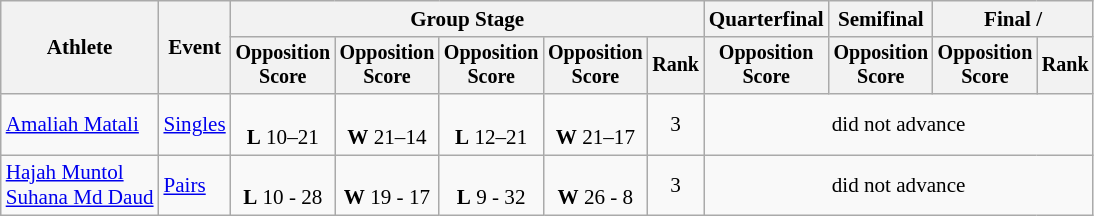<table class="wikitable" style="font-size:88%">
<tr>
<th rowspan=2>Athlete</th>
<th rowspan=2>Event</th>
<th colspan=5>Group Stage</th>
<th>Quarterfinal</th>
<th>Semifinal</th>
<th colspan=2>Final / </th>
</tr>
<tr style="font-size:95%">
<th>Opposition<br>Score</th>
<th>Opposition<br>Score</th>
<th>Opposition<br>Score</th>
<th>Opposition<br>Score</th>
<th>Rank</th>
<th>Opposition<br>Score</th>
<th>Opposition<br>Score</th>
<th>Opposition<br>Score</th>
<th>Rank</th>
</tr>
<tr align=center>
<td align=left><a href='#'>Amaliah Matali</a></td>
<td align=left><a href='#'>Singles</a></td>
<td><br><strong>L</strong> 10–21</td>
<td><br><strong>W</strong> 21–14</td>
<td><br><strong>L</strong> 12–21</td>
<td><br><strong>W</strong> 21–17</td>
<td>3</td>
<td colspan=4>did not advance</td>
</tr>
<tr align=center>
<td align=left><a href='#'>Hajah Muntol</a><br><a href='#'>Suhana Md Daud</a></td>
<td align=left><a href='#'>Pairs</a></td>
<td><br><strong>L</strong> 10 - 28</td>
<td><br><strong>W</strong> 19 - 17</td>
<td><br><strong>L</strong> 9 - 32</td>
<td><br><strong>W</strong> 26 - 8</td>
<td>3</td>
<td colspan=4>did not advance</td>
</tr>
</table>
